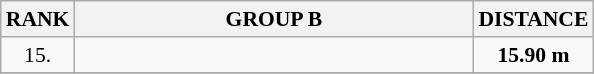<table class="wikitable" style="border-collapse: collapse; font-size: 90%;">
<tr>
<th>RANK</th>
<th align="center" style="width: 18em">GROUP B</th>
<th>DISTANCE</th>
</tr>
<tr>
<td align="center">15.</td>
<td></td>
<td align="center"><strong>15.90 m</strong></td>
</tr>
<tr>
</tr>
</table>
